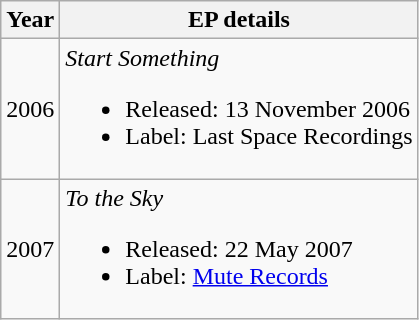<table class="wikitable">
<tr>
<th>Year</th>
<th>EP details</th>
</tr>
<tr>
<td>2006</td>
<td><em>Start Something</em><br><ul><li>Released: 13 November 2006</li><li>Label: Last Space Recordings</li></ul></td>
</tr>
<tr>
<td>2007</td>
<td><em>To the Sky</em><br><ul><li>Released: 22 May 2007</li><li>Label: <a href='#'>Mute Records</a></li></ul></td>
</tr>
</table>
